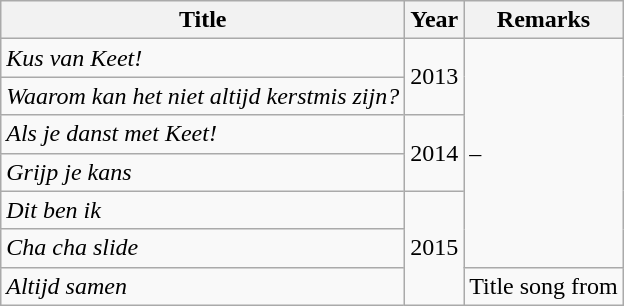<table class="wikitable">
<tr>
<th>Title</th>
<th>Year</th>
<th>Remarks</th>
</tr>
<tr>
<td><em>Kus van Keet!</em></td>
<td rowspan="2">2013</td>
<td rowspan="6">–</td>
</tr>
<tr>
<td><em>Waarom kan het niet altijd kerstmis zijn?</em></td>
</tr>
<tr>
<td><em>Als je danst met Keet!</em></td>
<td rowspan="2">2014</td>
</tr>
<tr>
<td><em>Grijp je kans</em></td>
</tr>
<tr>
<td><em>Dit ben ik</em></td>
<td rowspan="3">2015</td>
</tr>
<tr>
<td><em>Cha cha slide</em></td>
</tr>
<tr>
<td><em>Altijd samen</em></td>
<td>Title song from <em></em></td>
</tr>
</table>
